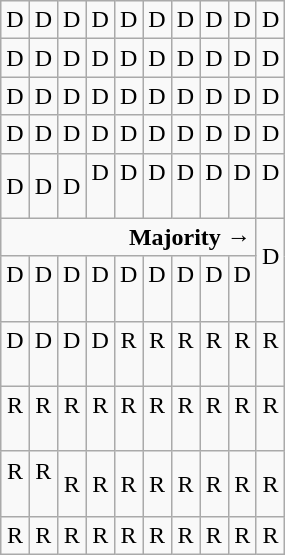<table class="wikitable" style="text-align:center">
<tr>
<td>D</td>
<td>D</td>
<td>D</td>
<td>D</td>
<td>D</td>
<td>D</td>
<td>D</td>
<td>D</td>
<td>D</td>
<td>D</td>
</tr>
<tr>
<td width=10% >D</td>
<td width=10% >D</td>
<td width=10% >D</td>
<td width=10% >D</td>
<td width=10% >D</td>
<td width=10% >D</td>
<td width=10% >D</td>
<td width=10% >D</td>
<td width=10% >D</td>
<td width=10% >D</td>
</tr>
<tr>
<td>D</td>
<td>D</td>
<td>D</td>
<td>D</td>
<td>D</td>
<td>D</td>
<td>D</td>
<td>D</td>
<td>D</td>
<td>D</td>
</tr>
<tr>
<td>D</td>
<td>D</td>
<td>D</td>
<td>D</td>
<td>D</td>
<td>D</td>
<td>D</td>
<td>D</td>
<td>D</td>
<td>D</td>
</tr>
<tr>
<td>D</td>
<td>D</td>
<td>D</td>
<td>D<br><br></td>
<td>D<br><br></td>
<td>D<br><br></td>
<td>D<br><br></td>
<td>D<br><br></td>
<td>D<br><br></td>
<td>D<br><br></td>
</tr>
<tr>
<td colspan=9 align=right><strong>Majority →</strong></td>
<td rowspan=2 >D<br><br></td>
</tr>
<tr>
<td>D<br><br></td>
<td>D<br><br></td>
<td>D<br><br></td>
<td>D<br><br></td>
<td>D<br><br></td>
<td>D<br><br></td>
<td>D<br><br></td>
<td>D<br><br></td>
<td>D<br><br></td>
</tr>
<tr>
<td>D<br><br></td>
<td>D<br><br></td>
<td>D<br><br></td>
<td>D<br><br></td>
<td>R<br><br></td>
<td>R<br><br></td>
<td>R<br><br></td>
<td>R<br><br></td>
<td>R<br><br></td>
<td>R<br><br></td>
</tr>
<tr>
<td>R<br><br></td>
<td>R<br><br></td>
<td>R<br><br></td>
<td>R<br><br></td>
<td>R<br><br></td>
<td>R<br><br></td>
<td>R<br><br></td>
<td>R<br><br></td>
<td>R<br><br></td>
<td>R<br><br></td>
</tr>
<tr>
<td>R<br><br></td>
<td>R<br><br></td>
<td>R</td>
<td>R</td>
<td>R</td>
<td>R</td>
<td>R</td>
<td>R</td>
<td>R</td>
<td>R</td>
</tr>
<tr>
<td>R</td>
<td>R</td>
<td>R</td>
<td>R</td>
<td>R</td>
<td>R</td>
<td>R</td>
<td>R</td>
<td>R</td>
<td>R</td>
</tr>
</table>
